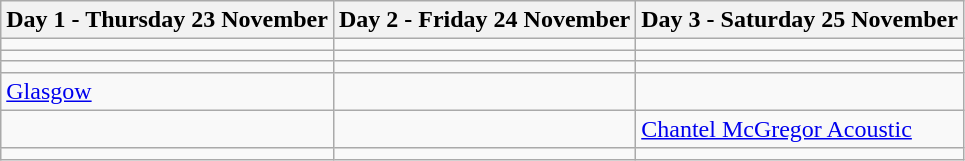<table class="wikitable">
<tr>
<th>Day 1 - Thursday 23 November</th>
<th>Day 2 - Friday 24 November</th>
<th>Day 3 - Saturday 25 November</th>
</tr>
<tr>
<td></td>
<td></td>
<td></td>
</tr>
<tr>
<td></td>
<td></td>
<td></td>
</tr>
<tr>
<td></td>
<td></td>
<td></td>
</tr>
<tr>
<td><a href='#'>Glasgow</a></td>
<td></td>
<td></td>
</tr>
<tr>
<td></td>
<td></td>
<td><a href='#'>Chantel McGregor Acoustic</a></td>
</tr>
<tr>
<td></td>
<td></td>
<td></td>
</tr>
</table>
